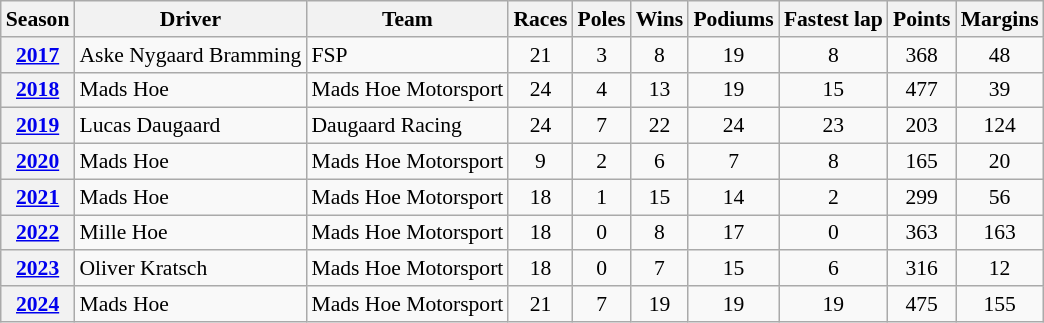<table class="wikitable" style="font-size:90%; text-align:center">
<tr>
<th>Season</th>
<th>Driver</th>
<th>Team</th>
<th>Races</th>
<th>Poles</th>
<th>Wins</th>
<th>Podiums</th>
<th>Fastest lap</th>
<th>Points</th>
<th>Margins</th>
</tr>
<tr>
<th><a href='#'>2017</a></th>
<td align=left> Aske Nygaard Bramming</td>
<td align=left> FSP</td>
<td>21</td>
<td>3</td>
<td>8</td>
<td>19</td>
<td>8</td>
<td>368</td>
<td>48</td>
</tr>
<tr>
<th><a href='#'>2018</a></th>
<td align=left> Mads Hoe</td>
<td align=left> Mads Hoe Motorsport</td>
<td>24</td>
<td>4</td>
<td>13</td>
<td>19</td>
<td>15</td>
<td>477</td>
<td>39</td>
</tr>
<tr>
<th><a href='#'>2019</a></th>
<td align=left> Lucas Daugaard</td>
<td align=left> Daugaard Racing</td>
<td>24</td>
<td>7</td>
<td>22</td>
<td>24</td>
<td>23</td>
<td>203</td>
<td>124</td>
</tr>
<tr>
<th><a href='#'>2020</a></th>
<td align=left> Mads Hoe</td>
<td align=left> Mads Hoe Motorsport</td>
<td>9</td>
<td>2</td>
<td>6</td>
<td>7</td>
<td>8</td>
<td>165</td>
<td>20</td>
</tr>
<tr>
<th><a href='#'>2021</a></th>
<td align=left> Mads Hoe</td>
<td align=left> Mads Hoe Motorsport</td>
<td>18</td>
<td>1</td>
<td>15</td>
<td>14</td>
<td>2</td>
<td>299</td>
<td>56</td>
</tr>
<tr>
<th><a href='#'>2022</a></th>
<td align=left> Mille Hoe</td>
<td align=left> Mads Hoe Motorsport</td>
<td>18</td>
<td>0</td>
<td>8</td>
<td>17</td>
<td>0</td>
<td>363</td>
<td>163</td>
</tr>
<tr>
<th><a href='#'>2023</a></th>
<td align=left> Oliver Kratsch</td>
<td align=left> Mads Hoe Motorsport</td>
<td>18</td>
<td>0</td>
<td>7</td>
<td>15</td>
<td>6</td>
<td>316</td>
<td>12</td>
</tr>
<tr>
<th><a href='#'>2024</a></th>
<td align=left> Mads Hoe</td>
<td align=left> Mads Hoe Motorsport</td>
<td>21</td>
<td>7</td>
<td>19</td>
<td>19</td>
<td>19</td>
<td>475</td>
<td>155</td>
</tr>
</table>
